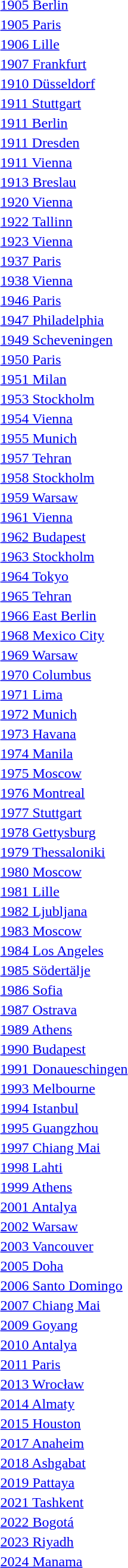<table>
<tr>
<td><a href='#'>1905 Berlin</a></td>
<td></td>
<td></td>
<td></td>
</tr>
<tr>
<td rowspan=2><a href='#'>1905 Paris</a></td>
<td rowspan=2></td>
<td rowspan=2></td>
<td></td>
</tr>
<tr>
<td></td>
</tr>
<tr>
<td><a href='#'>1906 Lille</a></td>
<td></td>
<td></td>
<td></td>
</tr>
<tr>
<td><a href='#'>1907 Frankfurt</a></td>
<td></td>
<td></td>
<td></td>
</tr>
<tr>
<td><a href='#'>1910 Düsseldorf</a></td>
<td></td>
<td></td>
<td></td>
</tr>
<tr>
<td><a href='#'>1911 Stuttgart</a></td>
<td></td>
<td></td>
<td></td>
</tr>
<tr>
<td><a href='#'>1911 Berlin</a></td>
<td></td>
<td></td>
<td></td>
</tr>
<tr>
<td><a href='#'>1911 Dresden</a></td>
<td></td>
<td></td>
<td></td>
</tr>
<tr>
<td><a href='#'>1911 Vienna</a></td>
<td></td>
<td></td>
<td></td>
</tr>
<tr>
<td><a href='#'>1913 Breslau</a></td>
<td></td>
<td></td>
<td></td>
</tr>
<tr>
<td><a href='#'>1920 Vienna</a></td>
<td></td>
<td></td>
<td></td>
</tr>
<tr>
<td><a href='#'>1922 Tallinn</a></td>
<td></td>
<td></td>
<td></td>
</tr>
<tr>
<td><a href='#'>1923 Vienna</a></td>
<td></td>
<td></td>
<td></td>
</tr>
<tr>
<td><a href='#'>1937 Paris</a></td>
<td></td>
<td></td>
<td></td>
</tr>
<tr>
<td><a href='#'>1938 Vienna</a></td>
<td></td>
<td></td>
<td></td>
</tr>
<tr>
<td><a href='#'>1946 Paris</a></td>
<td></td>
<td></td>
<td></td>
</tr>
<tr>
<td><a href='#'>1947 Philadelphia</a></td>
<td></td>
<td></td>
<td></td>
</tr>
<tr>
<td><a href='#'>1949 Scheveningen</a></td>
<td></td>
<td></td>
<td></td>
</tr>
<tr>
<td><a href='#'>1950 Paris</a></td>
<td></td>
<td></td>
<td></td>
</tr>
<tr>
<td><a href='#'>1951 Milan</a></td>
<td></td>
<td></td>
<td></td>
</tr>
<tr>
<td><a href='#'>1953 Stockholm</a></td>
<td></td>
<td></td>
<td></td>
</tr>
<tr>
<td><a href='#'>1954 Vienna</a></td>
<td></td>
<td></td>
<td></td>
</tr>
<tr>
<td><a href='#'>1955 Munich</a></td>
<td></td>
<td></td>
<td></td>
</tr>
<tr>
<td><a href='#'>1957 Tehran</a></td>
<td></td>
<td></td>
<td></td>
</tr>
<tr>
<td><a href='#'>1958 Stockholm</a></td>
<td></td>
<td></td>
<td></td>
</tr>
<tr>
<td><a href='#'>1959 Warsaw</a></td>
<td></td>
<td></td>
<td></td>
</tr>
<tr>
<td><a href='#'>1961 Vienna</a></td>
<td></td>
<td></td>
<td></td>
</tr>
<tr>
<td><a href='#'>1962 Budapest</a></td>
<td></td>
<td></td>
<td></td>
</tr>
<tr>
<td><a href='#'>1963 Stockholm</a></td>
<td></td>
<td></td>
<td></td>
</tr>
<tr>
<td><a href='#'>1964 Tokyo</a></td>
<td></td>
<td></td>
<td></td>
</tr>
<tr>
<td><a href='#'>1965 Tehran</a></td>
<td></td>
<td></td>
<td></td>
</tr>
<tr>
<td><a href='#'>1966 East Berlin</a></td>
<td></td>
<td></td>
<td></td>
</tr>
<tr>
<td><a href='#'>1968 Mexico City</a></td>
<td></td>
<td></td>
<td></td>
</tr>
<tr>
<td><a href='#'>1969 Warsaw</a></td>
<td></td>
<td></td>
<td></td>
</tr>
<tr>
<td><a href='#'>1970 Columbus</a></td>
<td></td>
<td></td>
<td></td>
</tr>
<tr>
<td><a href='#'>1971 Lima</a></td>
<td></td>
<td></td>
<td></td>
</tr>
<tr>
<td><a href='#'>1972 Munich</a></td>
<td></td>
<td></td>
<td></td>
</tr>
<tr>
<td><a href='#'>1973 Havana</a></td>
<td></td>
<td></td>
<td></td>
</tr>
<tr>
<td><a href='#'>1974 Manila</a></td>
<td></td>
<td></td>
<td></td>
</tr>
<tr>
<td><a href='#'>1975 Moscow</a></td>
<td></td>
<td></td>
<td></td>
</tr>
<tr>
<td><a href='#'>1976 Montreal</a></td>
<td></td>
<td></td>
<td></td>
</tr>
<tr>
<td><a href='#'>1977 Stuttgart</a></td>
<td></td>
<td></td>
<td></td>
</tr>
<tr>
<td><a href='#'>1978 Gettysburg</a></td>
<td></td>
<td></td>
<td></td>
</tr>
<tr>
<td><a href='#'>1979 Thessaloniki</a></td>
<td></td>
<td></td>
<td></td>
</tr>
<tr>
<td><a href='#'>1980 Moscow</a></td>
<td></td>
<td></td>
<td></td>
</tr>
<tr>
<td><a href='#'>1981 Lille</a></td>
<td></td>
<td></td>
<td></td>
</tr>
<tr>
<td><a href='#'>1982 Ljubljana</a></td>
<td></td>
<td></td>
<td></td>
</tr>
<tr>
<td><a href='#'>1983 Moscow</a></td>
<td></td>
<td></td>
<td></td>
</tr>
<tr>
<td><a href='#'>1984 Los Angeles</a></td>
<td></td>
<td></td>
<td></td>
</tr>
<tr>
<td><a href='#'>1985 Södertälje</a></td>
<td></td>
<td></td>
<td></td>
</tr>
<tr>
<td><a href='#'>1986 Sofia</a></td>
<td></td>
<td></td>
<td></td>
</tr>
<tr>
<td><a href='#'>1987 Ostrava</a></td>
<td></td>
<td></td>
<td></td>
</tr>
<tr>
<td><a href='#'>1989 Athens</a></td>
<td></td>
<td></td>
<td></td>
</tr>
<tr>
<td><a href='#'>1990 Budapest</a></td>
<td></td>
<td></td>
<td></td>
</tr>
<tr>
<td><a href='#'>1991 Donaueschingen</a></td>
<td></td>
<td></td>
<td></td>
</tr>
<tr>
<td><a href='#'>1993 Melbourne</a></td>
<td></td>
<td></td>
<td></td>
</tr>
<tr>
<td><a href='#'>1994 Istanbul</a></td>
<td></td>
<td></td>
<td></td>
</tr>
<tr>
<td><a href='#'>1995 Guangzhou</a></td>
<td></td>
<td></td>
<td></td>
</tr>
<tr>
<td><a href='#'>1997 Chiang Mai</a></td>
<td></td>
<td></td>
<td></td>
</tr>
<tr>
<td><a href='#'>1998 Lahti</a></td>
<td></td>
<td></td>
<td></td>
</tr>
<tr>
<td><a href='#'>1999 Athens</a></td>
<td></td>
<td></td>
<td></td>
</tr>
<tr>
<td><a href='#'>2001 Antalya</a></td>
<td></td>
<td></td>
<td></td>
</tr>
<tr>
<td><a href='#'>2002 Warsaw</a></td>
<td></td>
<td></td>
<td></td>
</tr>
<tr>
<td><a href='#'>2003 Vancouver</a></td>
<td></td>
<td></td>
<td></td>
</tr>
<tr>
<td><a href='#'>2005 Doha</a></td>
<td></td>
<td></td>
<td></td>
</tr>
<tr>
<td><a href='#'>2006 Santo Domingo</a></td>
<td></td>
<td></td>
<td></td>
</tr>
<tr>
<td><a href='#'>2007 Chiang Mai</a></td>
<td></td>
<td></td>
<td></td>
</tr>
<tr>
<td><a href='#'>2009 Goyang</a></td>
<td></td>
<td></td>
<td></td>
</tr>
<tr>
<td><a href='#'>2010 Antalya</a></td>
<td></td>
<td></td>
<td></td>
</tr>
<tr>
<td><a href='#'>2011 Paris</a></td>
<td></td>
<td></td>
<td></td>
</tr>
<tr>
<td><a href='#'>2013 Wrocław</a></td>
<td></td>
<td></td>
<td></td>
</tr>
<tr>
<td><a href='#'>2014 Almaty</a></td>
<td></td>
<td></td>
<td></td>
</tr>
<tr>
<td><a href='#'>2015 Houston</a></td>
<td></td>
<td></td>
<td></td>
</tr>
<tr>
<td><a href='#'>2017 Anaheim</a></td>
<td></td>
<td></td>
<td></td>
</tr>
<tr>
<td><a href='#'>2018 Ashgabat</a></td>
<td></td>
<td></td>
<td></td>
</tr>
<tr>
<td><a href='#'>2019 Pattaya</a></td>
<td></td>
<td></td>
<td></td>
</tr>
<tr>
<td><a href='#'>2021 Tashkent</a></td>
<td></td>
<td></td>
<td></td>
</tr>
<tr>
<td><a href='#'>2022 Bogotá</a></td>
<td></td>
<td></td>
<td></td>
</tr>
<tr>
<td><a href='#'>2023 Riyadh</a></td>
<td></td>
<td></td>
<td></td>
</tr>
<tr>
<td><a href='#'>2024 Manama</a></td>
<td></td>
<td></td>
<td></td>
</tr>
</table>
